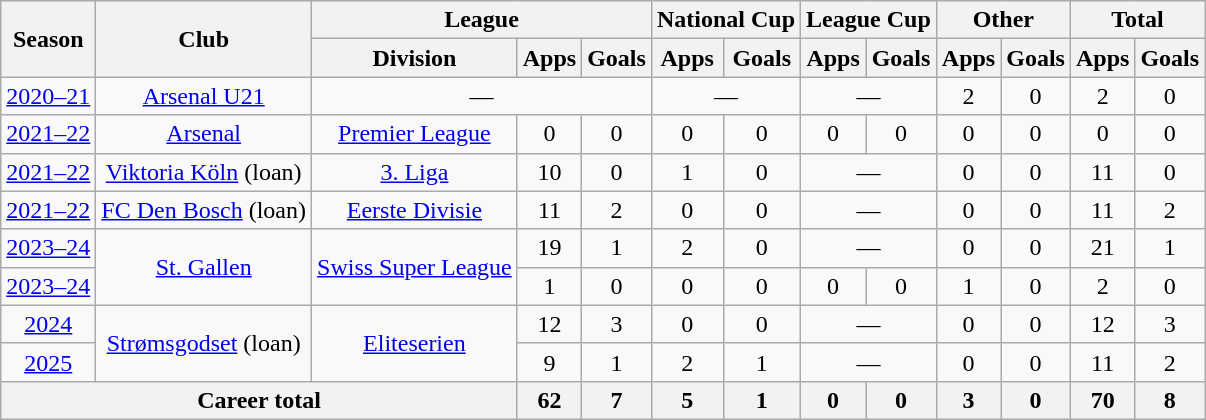<table class="wikitable" style="text-align: center">
<tr>
<th rowspan="2">Season</th>
<th rowspan="2">Club</th>
<th colspan="3">League</th>
<th colspan="2">National Cup</th>
<th colspan="2">League Cup</th>
<th colspan="2">Other</th>
<th colspan="2">Total</th>
</tr>
<tr>
<th>Division</th>
<th>Apps</th>
<th>Goals</th>
<th>Apps</th>
<th>Goals</th>
<th>Apps</th>
<th>Goals</th>
<th>Apps</th>
<th>Goals</th>
<th>Apps</th>
<th>Goals</th>
</tr>
<tr>
<td><a href='#'>2020–21</a></td>
<td><a href='#'>Arsenal U21</a></td>
<td colspan="3">—</td>
<td colspan="2">—</td>
<td colspan="2">—</td>
<td>2</td>
<td>0</td>
<td>2</td>
<td>0</td>
</tr>
<tr>
<td><a href='#'>2021–22</a></td>
<td><a href='#'>Arsenal</a></td>
<td><a href='#'>Premier League</a></td>
<td>0</td>
<td>0</td>
<td>0</td>
<td>0</td>
<td>0</td>
<td>0</td>
<td>0</td>
<td>0</td>
<td>0</td>
<td>0</td>
</tr>
<tr>
<td><a href='#'>2021–22</a></td>
<td><a href='#'>Viktoria Köln</a> (loan)</td>
<td><a href='#'>3. Liga</a></td>
<td>10</td>
<td>0</td>
<td>1</td>
<td>0</td>
<td colspan="2">—</td>
<td>0</td>
<td>0</td>
<td>11</td>
<td>0</td>
</tr>
<tr>
<td><a href='#'>2021–22</a></td>
<td><a href='#'>FC Den Bosch</a> (loan)</td>
<td><a href='#'>Eerste Divisie</a></td>
<td>11</td>
<td>2</td>
<td>0</td>
<td>0</td>
<td colspan="2">—</td>
<td>0</td>
<td>0</td>
<td>11</td>
<td>2</td>
</tr>
<tr>
<td><a href='#'>2023–24</a></td>
<td rowspan="2" valign="center"><a href='#'>St. Gallen</a></td>
<td rowspan="2" valign="center"><a href='#'>Swiss Super League</a></td>
<td>19</td>
<td>1</td>
<td>2</td>
<td>0</td>
<td colspan="2">—</td>
<td>0</td>
<td>0</td>
<td>21</td>
<td>1</td>
</tr>
<tr>
<td><a href='#'>2023–24</a></td>
<td>1</td>
<td>0</td>
<td>0</td>
<td>0</td>
<td>0</td>
<td>0</td>
<td>1</td>
<td>0</td>
<td>2</td>
<td>0</td>
</tr>
<tr>
<td><a href='#'>2024</a></td>
<td rowspan="2" valign="center"><a href='#'>Strømsgodset</a> (loan)</td>
<td rowspan="2" valign="center"><a href='#'>Eliteserien</a></td>
<td>12</td>
<td>3</td>
<td>0</td>
<td>0</td>
<td colspan="2">—</td>
<td>0</td>
<td>0</td>
<td>12</td>
<td>3</td>
</tr>
<tr>
<td><a href='#'>2025</a></td>
<td>9</td>
<td>1</td>
<td>2</td>
<td>1</td>
<td colspan="2">—</td>
<td>0</td>
<td>0</td>
<td>11</td>
<td>2</td>
</tr>
<tr>
<th colspan="3">Career total</th>
<th>62</th>
<th>7</th>
<th>5</th>
<th>1</th>
<th>0</th>
<th>0</th>
<th>3</th>
<th>0</th>
<th>70</th>
<th>8</th>
</tr>
</table>
